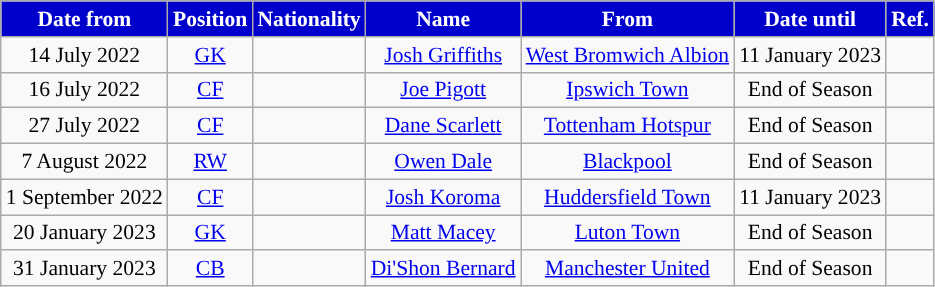<table class="wikitable"  style="text-align:center; font-size:90%; ">
<tr>
<th style="background:mediumblue;color:white;">Date from</th>
<th style="background:mediumblue;color:white;">Position</th>
<th style="background:mediumblue;color:white;">Nationality</th>
<th style="background:mediumblue;color:white;">Name</th>
<th style="background:mediumblue;color:white;">From</th>
<th style="background:mediumblue;color:white;">Date until</th>
<th style="background:mediumblue;color:white;">Ref.</th>
</tr>
<tr>
<td>14 July 2022</td>
<td><a href='#'>GK</a></td>
<td></td>
<td><a href='#'>Josh Griffiths</a></td>
<td> <a href='#'>West Bromwich Albion</a></td>
<td>11 January 2023</td>
<td></td>
</tr>
<tr>
<td>16 July 2022</td>
<td><a href='#'>CF</a></td>
<td></td>
<td><a href='#'>Joe Pigott</a></td>
<td> <a href='#'>Ipswich Town</a></td>
<td>End of Season</td>
<td></td>
</tr>
<tr>
<td>27 July 2022</td>
<td><a href='#'>CF</a></td>
<td></td>
<td><a href='#'>Dane Scarlett</a></td>
<td> <a href='#'>Tottenham Hotspur</a></td>
<td>End of Season</td>
<td></td>
</tr>
<tr>
<td>7 August 2022</td>
<td><a href='#'>RW</a></td>
<td></td>
<td><a href='#'>Owen Dale</a></td>
<td> <a href='#'>Blackpool</a></td>
<td>End of Season</td>
<td></td>
</tr>
<tr>
<td>1 September 2022</td>
<td><a href='#'>CF</a></td>
<td></td>
<td><a href='#'>Josh Koroma</a></td>
<td> <a href='#'>Huddersfield Town</a></td>
<td>11 January 2023</td>
<td></td>
</tr>
<tr>
<td>20 January 2023</td>
<td><a href='#'>GK</a></td>
<td></td>
<td><a href='#'>Matt Macey</a></td>
<td> <a href='#'>Luton Town</a></td>
<td>End of Season</td>
<td></td>
</tr>
<tr>
<td>31 January 2023</td>
<td><a href='#'>CB</a></td>
<td></td>
<td><a href='#'>Di'Shon Bernard</a></td>
<td> <a href='#'>Manchester United</a></td>
<td>End of Season</td>
<td></td>
</tr>
</table>
